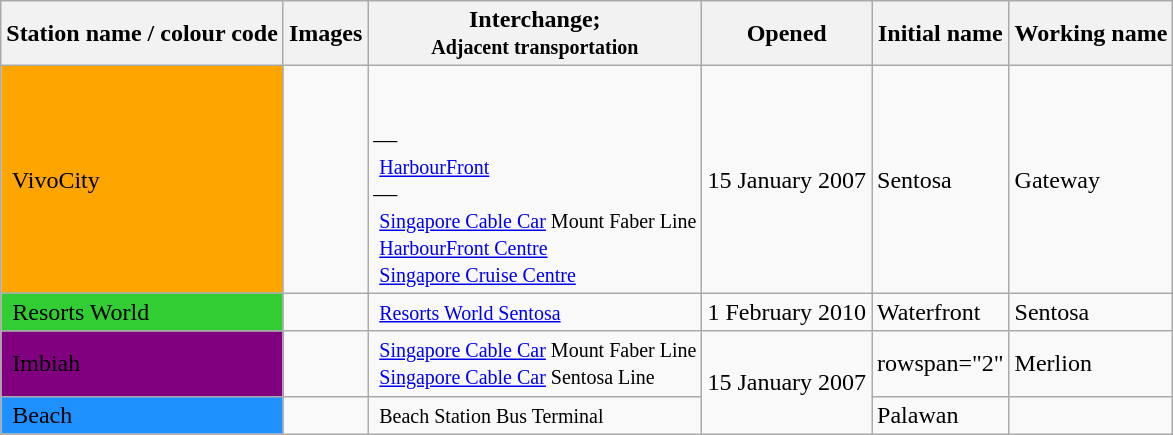<table class="wikitable">
<tr>
<th>Station name / colour code</th>
<th>Images</th>
<th>Interchange;<br><small>Adjacent transportation</small></th>
<th>Opened</th>
<th>Initial name</th>
<th>Working name</th>
</tr>
<tr>
<td bgcolor=orange> <span>VivoCity</span></td>
<td></td>
<td>  <br>  <br>―<br> <small><a href='#'>HarbourFront</a></small><br>―<br> <small><a href='#'>Singapore Cable Car</a> Mount Faber Line</small><br> <small><a href='#'>HarbourFront Centre</a></small> <br> <small><a href='#'>Singapore Cruise Centre</a></small> </td>
<td>15 January 2007</td>
<td>Sentosa</td>
<td>Gateway</td>
</tr>
<tr>
<td bgcolor=limegreen> <span>Resorts World</span></td>
<td></td>
<td> <small><a href='#'>Resorts World Sentosa</a></small></td>
<td>1 February 2010</td>
<td>Waterfront</td>
<td>Sentosa</td>
</tr>
<tr>
<td bgcolor=purple> <span>Imbiah</span></td>
<td></td>
<td> <small><a href='#'>Singapore Cable Car</a> Mount Faber Line</small><br> <small><a href='#'>Singapore Cable Car</a> Sentosa Line</small></td>
<td rowspan="2">15 January 2007</td>
<td>rowspan="2"</td>
<td>Merlion</td>
</tr>
<tr>
<td bgcolor=dodgerblue> <span>Beach</span></td>
<td></td>
<td> <small>Beach Station Bus Terminal</small></td>
<td>Palawan</td>
</tr>
</table>
